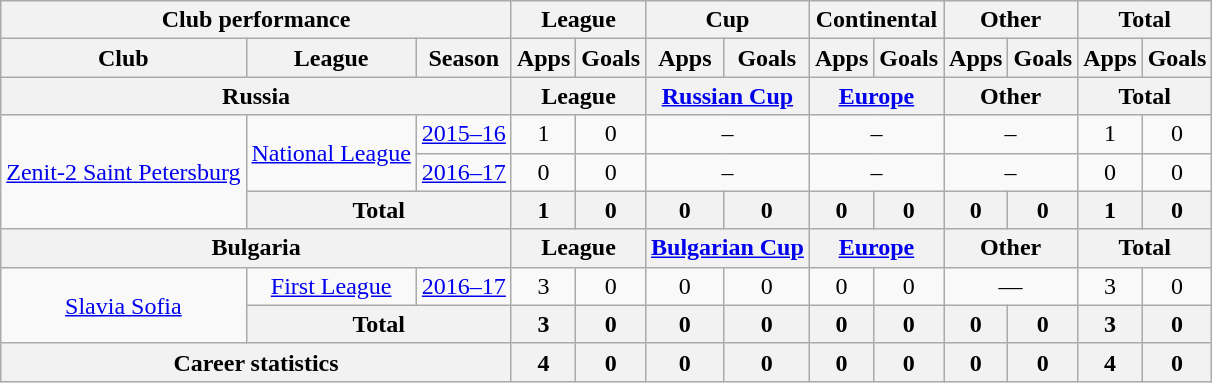<table class="wikitable" style="text-align: center">
<tr>
<th Colspan="3">Club performance</th>
<th Colspan="2">League</th>
<th Colspan="2">Cup</th>
<th Colspan="2">Continental</th>
<th Colspan="2">Other</th>
<th Colspan="3">Total</th>
</tr>
<tr>
<th>Club</th>
<th>League</th>
<th>Season</th>
<th>Apps</th>
<th>Goals</th>
<th>Apps</th>
<th>Goals</th>
<th>Apps</th>
<th>Goals</th>
<th>Apps</th>
<th>Goals</th>
<th>Apps</th>
<th>Goals</th>
</tr>
<tr>
<th Colspan="3">Russia</th>
<th Colspan="2">League</th>
<th Colspan="2"><a href='#'>Russian Cup</a></th>
<th Colspan="2"><a href='#'>Europe</a></th>
<th Colspan="2">Other</th>
<th Colspan="2">Total</th>
</tr>
<tr>
<td rowspan="3" valign="center"><a href='#'>Zenit-2 Saint Petersburg</a></td>
<td rowspan="2"><a href='#'>National League</a></td>
<td><a href='#'>2015–16</a></td>
<td>1</td>
<td>0</td>
<td colspan="2">–</td>
<td colspan="2">–</td>
<td colspan="2">–</td>
<td>1</td>
<td>0</td>
</tr>
<tr>
<td><a href='#'>2016–17</a></td>
<td>0</td>
<td>0</td>
<td colspan="2">–</td>
<td colspan="2">–</td>
<td colspan="2">–</td>
<td>0</td>
<td>0</td>
</tr>
<tr>
<th colspan=2>Total</th>
<th>1</th>
<th>0</th>
<th>0</th>
<th>0</th>
<th>0</th>
<th>0</th>
<th>0</th>
<th>0</th>
<th>1</th>
<th>0</th>
</tr>
<tr>
<th Colspan="3">Bulgaria</th>
<th Colspan="2">League</th>
<th Colspan="2"><a href='#'>Bulgarian Cup</a></th>
<th Colspan="2"><a href='#'>Europe</a></th>
<th Colspan="2">Other</th>
<th Colspan="2">Total</th>
</tr>
<tr>
<td rowspan="2" valign="center"><a href='#'>Slavia Sofia</a></td>
<td rowspan="1"><a href='#'>First League</a></td>
<td><a href='#'>2016–17</a></td>
<td>3</td>
<td>0</td>
<td>0</td>
<td>0</td>
<td>0</td>
<td>0</td>
<td colspan="2">—</td>
<td>3</td>
<td>0</td>
</tr>
<tr>
<th colspan=2>Total</th>
<th>3</th>
<th>0</th>
<th>0</th>
<th>0</th>
<th>0</th>
<th>0</th>
<th>0</th>
<th>0</th>
<th>3</th>
<th>0</th>
</tr>
<tr>
<th colspan="3">Career statistics</th>
<th>4</th>
<th>0</th>
<th>0</th>
<th>0</th>
<th>0</th>
<th>0</th>
<th>0</th>
<th>0</th>
<th>4</th>
<th>0</th>
</tr>
</table>
